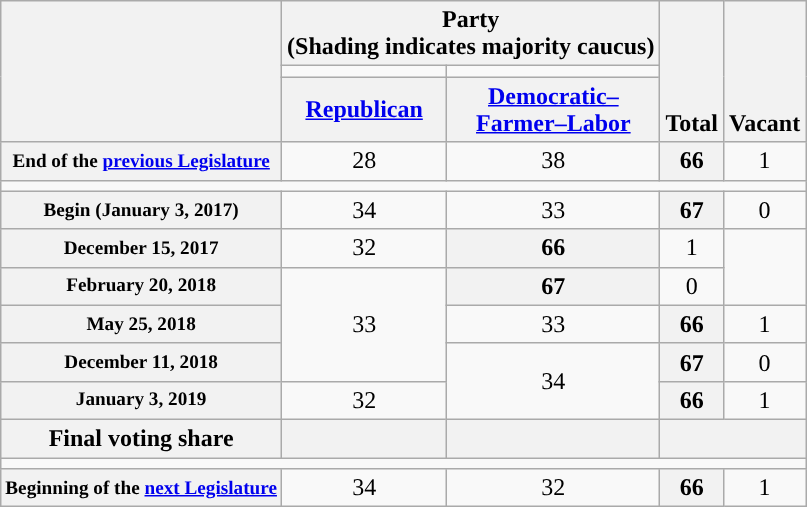<table class=wikitable style="text-align:center">
<tr style="vertical-align:bottom;">
<th rowspan=3></th>
<th colspan=2>Party <div>(Shading indicates majority caucus)</div></th>
<th rowspan=3>Total</th>
<th rowspan=3>Vacant</th>
</tr>
<tr>
<td style="background-color:"></td>
<td style="background-color:"></td>
</tr>
<tr>
<th><a href='#'>Republican</a></th>
<th><a href='#'>Democratic–<br>Farmer–Labor</a></th>
</tr>
<tr>
<th nowrap style="font-size:80%">End of the <a href='#'>previous Legislature</a></th>
<td>28</td>
<td>38</td>
<th>66</th>
<td>1</td>
</tr>
<tr>
<td colspan=5></td>
</tr>
<tr>
<th nowrap style="font-size:80%">Begin (January 3, 2017)</th>
<td>34</td>
<td>33</td>
<th>67</th>
<td>0</td>
</tr>
<tr>
<th nowrap style="font-size:80%">December 15, 2017</th>
<td>32</td>
<th>66</th>
<td>1</td>
</tr>
<tr>
<th nowrap style="font-size:80%">February 20, 2018</th>
<td rowspan="3">33</td>
<th>67</th>
<td>0</td>
</tr>
<tr>
<th nowrap style="font-size:80%">May 25, 2018</th>
<td>33</td>
<th>66</th>
<td>1</td>
</tr>
<tr>
<th nowrap style="font-size:80%">December 11, 2018</th>
<td rowspan="2" >34</td>
<th>67</th>
<td>0</td>
</tr>
<tr>
<th nowrap style="font-size:80%">January 3, 2019</th>
<td>32</td>
<th>66</th>
<td>1</td>
</tr>
<tr>
<th>Final voting share</th>
<th></th>
<th></th>
<th colspan="2"></th>
</tr>
<tr>
<td colspan="5"></td>
</tr>
<tr>
<th nowrap style="font-size:80%">Beginning of the <a href='#'>next Legislature</a></th>
<td>34</td>
<td>32</td>
<th>66</th>
<td>1</td>
</tr>
</table>
